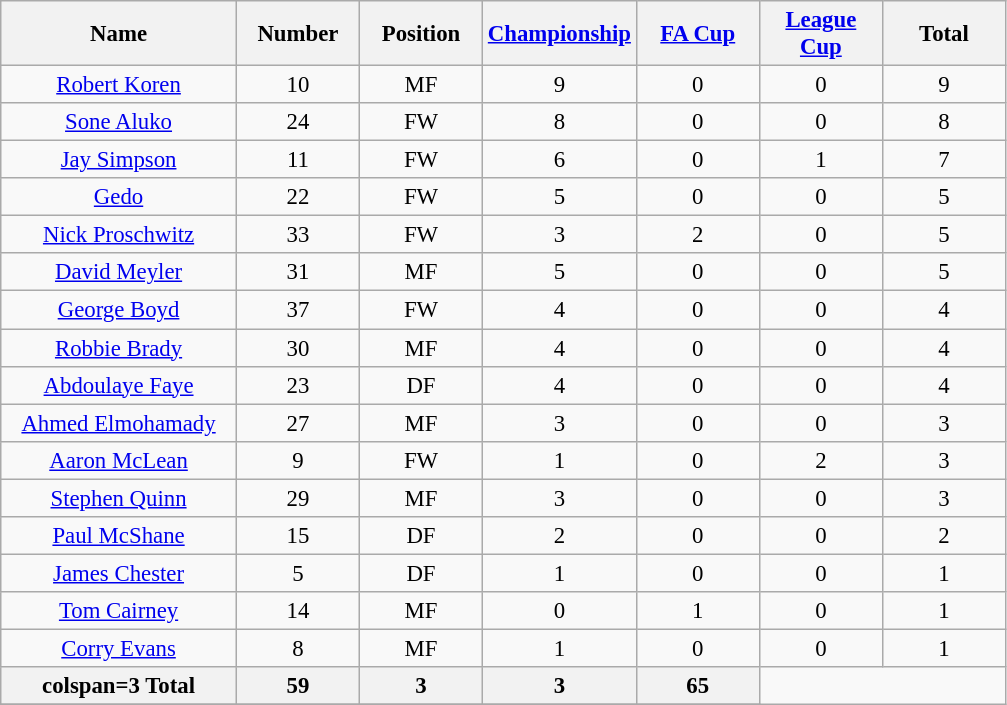<table class="wikitable sortable" style="text-align:center; font-size:95%">
<tr>
<th width=150px>Name</th>
<th width=75px>Number</th>
<th width=75px>Position</th>
<th width=75px><a href='#'>Championship</a></th>
<th width=75px><a href='#'>FA Cup</a></th>
<th width=75px><a href='#'>League<br>Cup</a></th>
<th width=75px>Total</th>
</tr>
<tr>
<td><a href='#'>Robert Koren</a></td>
<td>10</td>
<td>MF</td>
<td>9</td>
<td>0</td>
<td>0</td>
<td>9</td>
</tr>
<tr>
<td><a href='#'>Sone Aluko</a></td>
<td>24</td>
<td>FW</td>
<td>8</td>
<td>0</td>
<td>0</td>
<td>8</td>
</tr>
<tr>
<td><a href='#'>Jay Simpson</a></td>
<td>11</td>
<td>FW</td>
<td>6</td>
<td>0</td>
<td>1</td>
<td>7</td>
</tr>
<tr>
<td><a href='#'>Gedo</a></td>
<td>22</td>
<td>FW</td>
<td>5</td>
<td>0</td>
<td>0</td>
<td>5</td>
</tr>
<tr>
<td><a href='#'>Nick Proschwitz</a></td>
<td>33</td>
<td>FW</td>
<td>3</td>
<td>2</td>
<td>0</td>
<td>5</td>
</tr>
<tr>
<td><a href='#'>David Meyler</a></td>
<td>31</td>
<td>MF</td>
<td>5</td>
<td>0</td>
<td>0</td>
<td>5</td>
</tr>
<tr>
<td><a href='#'>George Boyd</a></td>
<td>37</td>
<td>FW</td>
<td>4</td>
<td>0</td>
<td>0</td>
<td>4</td>
</tr>
<tr>
<td><a href='#'>Robbie Brady</a></td>
<td>30</td>
<td>MF</td>
<td>4</td>
<td>0</td>
<td>0</td>
<td>4</td>
</tr>
<tr>
<td><a href='#'>Abdoulaye Faye</a></td>
<td>23</td>
<td>DF</td>
<td>4</td>
<td>0</td>
<td>0</td>
<td>4</td>
</tr>
<tr>
<td><a href='#'>Ahmed Elmohamady</a></td>
<td>27</td>
<td>MF</td>
<td>3</td>
<td>0</td>
<td>0</td>
<td>3</td>
</tr>
<tr>
<td><a href='#'>Aaron McLean</a></td>
<td>9</td>
<td>FW</td>
<td>1</td>
<td>0</td>
<td>2</td>
<td>3</td>
</tr>
<tr>
<td><a href='#'>Stephen Quinn</a></td>
<td>29</td>
<td>MF</td>
<td>3</td>
<td>0</td>
<td>0</td>
<td>3</td>
</tr>
<tr>
<td><a href='#'>Paul McShane</a></td>
<td>15</td>
<td>DF</td>
<td>2</td>
<td>0</td>
<td>0</td>
<td>2</td>
</tr>
<tr>
<td><a href='#'>James Chester</a></td>
<td>5</td>
<td>DF</td>
<td>1</td>
<td>0</td>
<td>0</td>
<td>1</td>
</tr>
<tr>
<td><a href='#'>Tom Cairney</a></td>
<td>14</td>
<td>MF</td>
<td>0</td>
<td>1</td>
<td>0</td>
<td>1</td>
</tr>
<tr>
<td><a href='#'>Corry Evans</a></td>
<td>8</td>
<td>MF</td>
<td>1</td>
<td>0</td>
<td>0</td>
<td>1</td>
</tr>
<tr class="unsortable">
<th>colspan=3 Total</th>
<th>59</th>
<th>3</th>
<th>3</th>
<th>65</th>
</tr>
<tr>
</tr>
</table>
